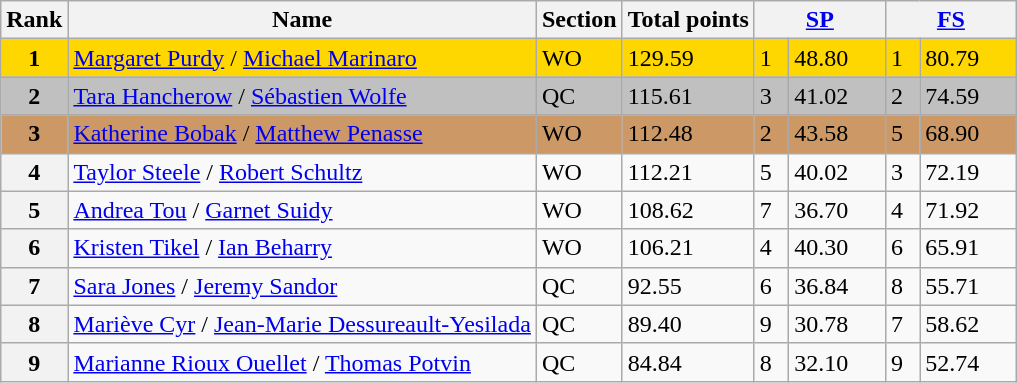<table class="wikitable sortable">
<tr>
<th>Rank</th>
<th>Name</th>
<th>Section</th>
<th>Total points</th>
<th colspan="2" width="80px"><a href='#'>SP</a></th>
<th colspan="2" width="80px"><a href='#'>FS</a></th>
</tr>
<tr bgcolor="gold">
<td align="center"><strong>1</strong></td>
<td><a href='#'>Margaret Purdy</a> / <a href='#'>Michael Marinaro</a></td>
<td>WO</td>
<td>129.59</td>
<td>1</td>
<td>48.80</td>
<td>1</td>
<td>80.79</td>
</tr>
<tr bgcolor="silver">
<td align="center"><strong>2</strong></td>
<td><a href='#'>Tara Hancherow</a> / <a href='#'>Sébastien Wolfe</a></td>
<td>QC</td>
<td>115.61</td>
<td>3</td>
<td>41.02</td>
<td>2</td>
<td>74.59</td>
</tr>
<tr bgcolor="cc9966">
<td align="center"><strong>3</strong></td>
<td><a href='#'>Katherine Bobak</a> / <a href='#'>Matthew Penasse</a></td>
<td>WO</td>
<td>112.48</td>
<td>2</td>
<td>43.58</td>
<td>5</td>
<td>68.90</td>
</tr>
<tr>
<th>4</th>
<td><a href='#'>Taylor Steele</a> / <a href='#'>Robert Schultz</a></td>
<td>WO</td>
<td>112.21</td>
<td>5</td>
<td>40.02</td>
<td>3</td>
<td>72.19</td>
</tr>
<tr>
<th>5</th>
<td><a href='#'>Andrea Tou</a> / <a href='#'>Garnet Suidy</a></td>
<td>WO</td>
<td>108.62</td>
<td>7</td>
<td>36.70</td>
<td>4</td>
<td>71.92</td>
</tr>
<tr>
<th>6</th>
<td><a href='#'>Kristen Tikel</a> / <a href='#'>Ian Beharry</a></td>
<td>WO</td>
<td>106.21</td>
<td>4</td>
<td>40.30</td>
<td>6</td>
<td>65.91</td>
</tr>
<tr>
<th>7</th>
<td><a href='#'>Sara Jones</a> / <a href='#'>Jeremy Sandor</a></td>
<td>QC</td>
<td>92.55</td>
<td>6</td>
<td>36.84</td>
<td>8</td>
<td>55.71</td>
</tr>
<tr>
<th>8</th>
<td><a href='#'>Mariève Cyr</a> / <a href='#'>Jean-Marie Dessureault-Yesilada</a></td>
<td>QC</td>
<td>89.40</td>
<td>9</td>
<td>30.78</td>
<td>7</td>
<td>58.62</td>
</tr>
<tr>
<th>9</th>
<td><a href='#'>Marianne Rioux Ouellet</a> / <a href='#'>Thomas Potvin</a></td>
<td>QC</td>
<td>84.84</td>
<td>8</td>
<td>32.10</td>
<td>9</td>
<td>52.74</td>
</tr>
</table>
